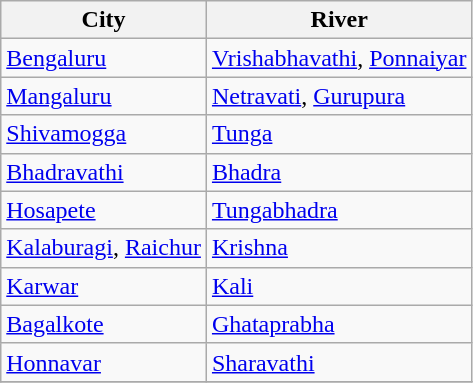<table class="wikitable sortable">
<tr>
<th>City</th>
<th>River</th>
</tr>
<tr>
<td><a href='#'>Bengaluru</a></td>
<td><a href='#'>Vrishabhavathi</a>, <a href='#'>Ponnaiyar</a></td>
</tr>
<tr>
<td><a href='#'>Mangaluru</a></td>
<td><a href='#'>Netravati</a>, <a href='#'>Gurupura</a></td>
</tr>
<tr>
<td><a href='#'>Shivamogga</a></td>
<td><a href='#'>Tunga</a></td>
</tr>
<tr>
<td><a href='#'>Bhadravathi</a></td>
<td><a href='#'>Bhadra</a></td>
</tr>
<tr>
<td><a href='#'>Hosapete</a></td>
<td><a href='#'>Tungabhadra</a></td>
</tr>
<tr>
<td><a href='#'>Kalaburagi</a>, <a href='#'>Raichur</a></td>
<td><a href='#'>Krishna</a></td>
</tr>
<tr>
<td><a href='#'>Karwar</a></td>
<td><a href='#'>Kali</a></td>
</tr>
<tr>
<td><a href='#'>Bagalkote</a></td>
<td><a href='#'>Ghataprabha</a></td>
</tr>
<tr>
<td><a href='#'>Honnavar</a></td>
<td><a href='#'>Sharavathi</a></td>
</tr>
<tr>
</tr>
</table>
